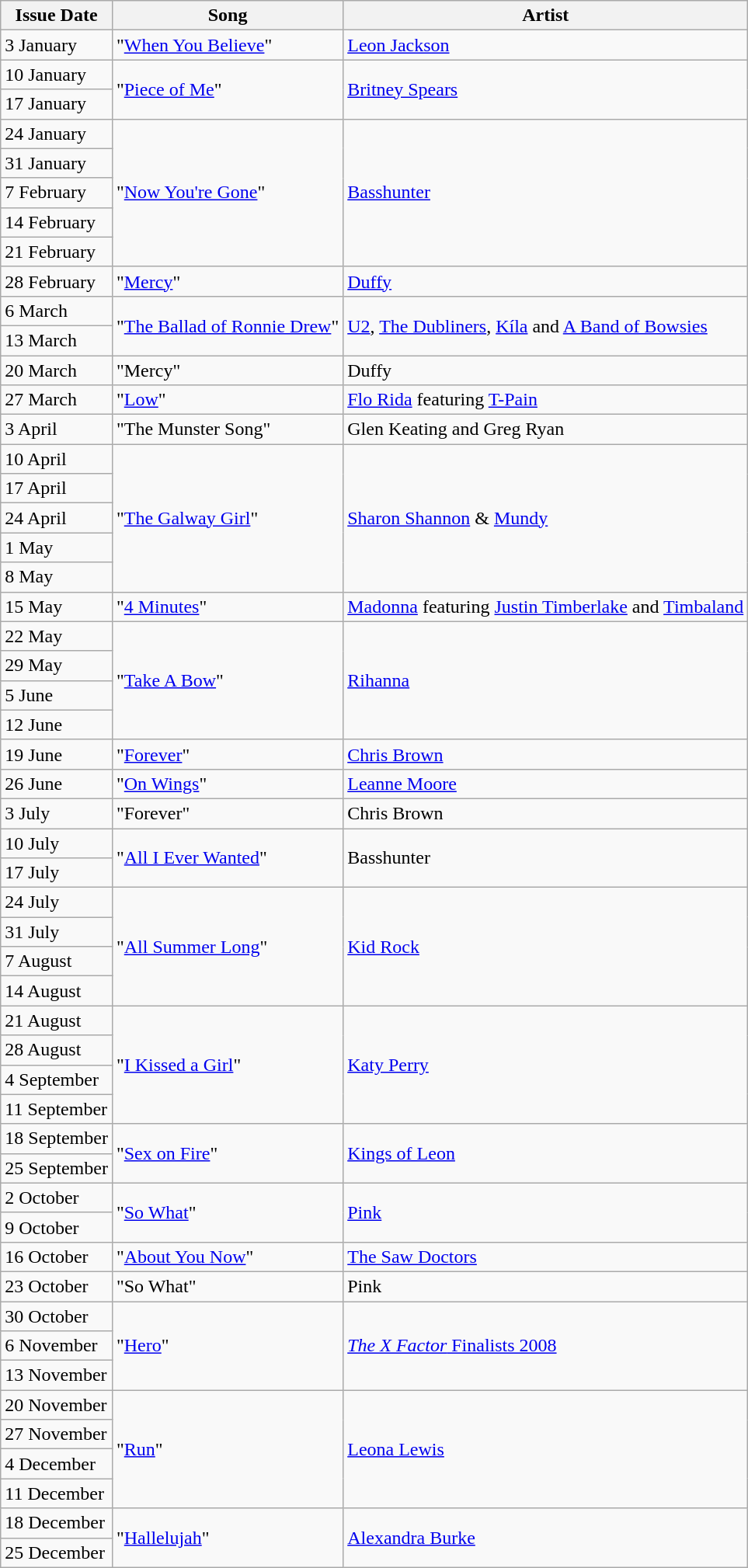<table class="wikitable">
<tr>
<th>Issue Date</th>
<th>Song</th>
<th>Artist</th>
</tr>
<tr>
<td>3 January</td>
<td>"<a href='#'>When You Believe</a>"</td>
<td><a href='#'>Leon Jackson</a></td>
</tr>
<tr>
<td>10 January</td>
<td rowspan=2>"<a href='#'>Piece of Me</a>"</td>
<td rowspan=2><a href='#'>Britney Spears</a></td>
</tr>
<tr>
<td>17 January</td>
</tr>
<tr>
<td>24 January</td>
<td rowspan=5>"<a href='#'>Now You're Gone</a>"</td>
<td rowspan=5><a href='#'>Basshunter</a></td>
</tr>
<tr>
<td>31 January</td>
</tr>
<tr>
<td>7 February</td>
</tr>
<tr>
<td>14 February</td>
</tr>
<tr>
<td>21 February</td>
</tr>
<tr>
<td>28 February</td>
<td>"<a href='#'>Mercy</a>"</td>
<td><a href='#'>Duffy</a></td>
</tr>
<tr>
<td>6 March</td>
<td rowspan=2>"<a href='#'>The Ballad of Ronnie Drew</a>"</td>
<td rowspan=2><a href='#'>U2</a>, <a href='#'>The Dubliners</a>, <a href='#'>Kíla</a> and <a href='#'>A Band of Bowsies</a></td>
</tr>
<tr>
<td>13 March</td>
</tr>
<tr>
<td>20 March</td>
<td>"Mercy"</td>
<td>Duffy</td>
</tr>
<tr>
<td>27 March</td>
<td>"<a href='#'>Low</a>"</td>
<td><a href='#'>Flo Rida</a> featuring <a href='#'>T-Pain</a></td>
</tr>
<tr>
<td>3 April</td>
<td>"The Munster Song"</td>
<td>Glen Keating and Greg Ryan</td>
</tr>
<tr>
<td>10 April</td>
<td rowspan=5>"<a href='#'>The Galway Girl</a>"</td>
<td rowspan=5><a href='#'>Sharon Shannon</a> & <a href='#'>Mundy</a></td>
</tr>
<tr>
<td>17 April</td>
</tr>
<tr>
<td>24 April</td>
</tr>
<tr>
<td>1 May</td>
</tr>
<tr>
<td>8 May</td>
</tr>
<tr>
<td>15 May</td>
<td>"<a href='#'>4 Minutes</a>"</td>
<td><a href='#'>Madonna</a> featuring <a href='#'>Justin Timberlake</a> and <a href='#'>Timbaland</a></td>
</tr>
<tr>
<td>22 May</td>
<td rowspan=4>"<a href='#'>Take A Bow</a>"</td>
<td rowspan=4><a href='#'>Rihanna</a></td>
</tr>
<tr>
<td>29 May</td>
</tr>
<tr>
<td>5 June</td>
</tr>
<tr>
<td>12 June</td>
</tr>
<tr>
<td>19 June</td>
<td>"<a href='#'>Forever</a>"</td>
<td><a href='#'>Chris Brown</a></td>
</tr>
<tr>
<td>26 June</td>
<td>"<a href='#'>On Wings</a>"</td>
<td><a href='#'>Leanne Moore</a></td>
</tr>
<tr>
<td>3 July</td>
<td>"Forever"</td>
<td>Chris Brown</td>
</tr>
<tr>
<td>10 July</td>
<td rowspan=2>"<a href='#'>All I Ever Wanted</a>"</td>
<td rowspan=2>Basshunter</td>
</tr>
<tr>
<td>17 July</td>
</tr>
<tr>
<td>24 July</td>
<td rowspan=4>"<a href='#'>All Summer Long</a>"</td>
<td rowspan=4><a href='#'>Kid Rock</a></td>
</tr>
<tr>
<td>31 July</td>
</tr>
<tr>
<td>7 August</td>
</tr>
<tr>
<td>14 August</td>
</tr>
<tr>
<td>21 August</td>
<td rowspan=4>"<a href='#'>I Kissed a Girl</a>"</td>
<td rowspan=4><a href='#'>Katy Perry</a></td>
</tr>
<tr>
<td>28 August</td>
</tr>
<tr>
<td>4 September</td>
</tr>
<tr>
<td>11 September</td>
</tr>
<tr>
<td>18 September</td>
<td rowspan=2>"<a href='#'>Sex on Fire</a>"</td>
<td rowspan=2><a href='#'>Kings of Leon</a></td>
</tr>
<tr>
<td>25 September</td>
</tr>
<tr>
<td>2 October</td>
<td rowspan=2>"<a href='#'>So What</a>"</td>
<td rowspan=2><a href='#'>Pink</a></td>
</tr>
<tr>
<td>9 October</td>
</tr>
<tr>
<td>16 October</td>
<td>"<a href='#'>About You Now</a>"</td>
<td><a href='#'>The Saw Doctors</a></td>
</tr>
<tr>
<td>23 October</td>
<td>"So What"</td>
<td>Pink</td>
</tr>
<tr>
<td>30 October</td>
<td rowspan=3>"<a href='#'>Hero</a>"</td>
<td rowspan=3><a href='#'><em>The X Factor</em> Finalists 2008</a></td>
</tr>
<tr>
<td>6 November</td>
</tr>
<tr>
<td>13 November</td>
</tr>
<tr>
<td>20 November</td>
<td rowspan=4>"<a href='#'>Run</a>"</td>
<td rowspan=4><a href='#'>Leona Lewis</a></td>
</tr>
<tr>
<td>27 November</td>
</tr>
<tr>
<td>4 December</td>
</tr>
<tr>
<td>11 December</td>
</tr>
<tr>
<td>18 December</td>
<td rowspan=2>"<a href='#'>Hallelujah</a>"</td>
<td rowspan=2><a href='#'>Alexandra Burke</a></td>
</tr>
<tr>
<td>25 December</td>
</tr>
</table>
